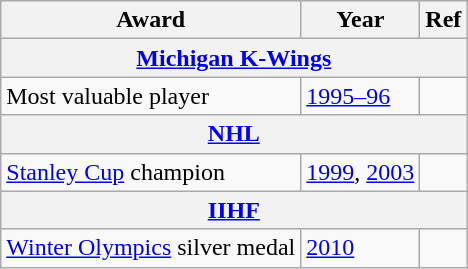<table class="wikitable">
<tr>
<th>Award</th>
<th>Year</th>
<th>Ref</th>
</tr>
<tr>
<th colspan="3"><a href='#'>Michigan K-Wings</a></th>
</tr>
<tr>
<td>Most valuable player</td>
<td><a href='#'>1995–96</a></td>
<td></td>
</tr>
<tr>
<th colspan="3"><a href='#'>NHL</a></th>
</tr>
<tr>
<td><a href='#'>Stanley Cup</a> champion</td>
<td><a href='#'>1999</a>, <a href='#'>2003</a></td>
<td></td>
</tr>
<tr>
<th colspan="3"><a href='#'>IIHF</a></th>
</tr>
<tr>
<td><a href='#'>Winter Olympics</a> silver medal</td>
<td><a href='#'>2010</a></td>
<td></td>
</tr>
</table>
